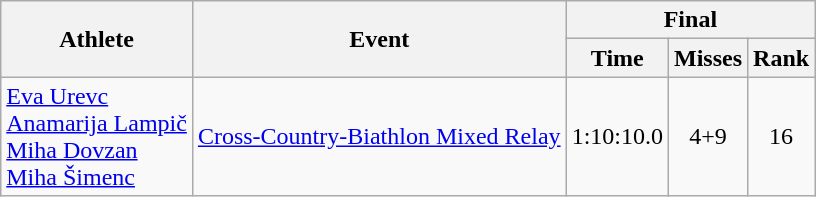<table class="wikitable">
<tr>
<th rowspan="2">Athlete</th>
<th rowspan="2">Event</th>
<th colspan="3">Final</th>
</tr>
<tr>
<th>Time</th>
<th>Misses</th>
<th>Rank</th>
</tr>
<tr>
<td><a href='#'>Eva Urevc</a><br><a href='#'>Anamarija Lampič</a><br><a href='#'>Miha Dovzan</a><br><a href='#'>Miha Šimenc</a></td>
<td><a href='#'>Cross-Country-Biathlon Mixed Relay</a></td>
<td align="center">1:10:10.0</td>
<td align="center">4+9</td>
<td align="center">16</td>
</tr>
</table>
